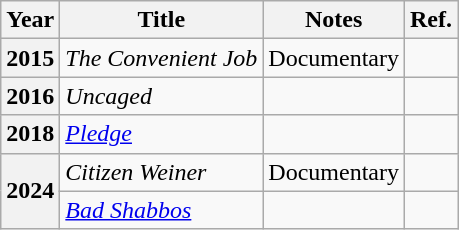<table class="wikitable sortable plainrowheaders">
<tr>
<th scope="col">Year</th>
<th scope="col">Title</th>
<th scope="col">Notes</th>
<th scope="col">Ref.</th>
</tr>
<tr>
<th scope="row">2015</th>
<td><em>The Convenient Job</em></td>
<td>Documentary</td>
</tr>
<tr>
<th scope="row">2016</th>
<td><em>Uncaged</em></td>
<td></td>
<td align="center"></td>
</tr>
<tr>
<th scope="row">2018</th>
<td><em><a href='#'>Pledge</a></em></td>
<td></td>
<td align="center"></td>
</tr>
<tr>
<th scope="row" rowspan="2">2024</th>
<td><em>Citizen Weiner</em></td>
<td>Documentary</td>
<td align="center"></td>
</tr>
<tr>
<td><em><a href='#'>Bad Shabbos</a></em></td>
<td></td>
<td align="center"></td>
</tr>
</table>
